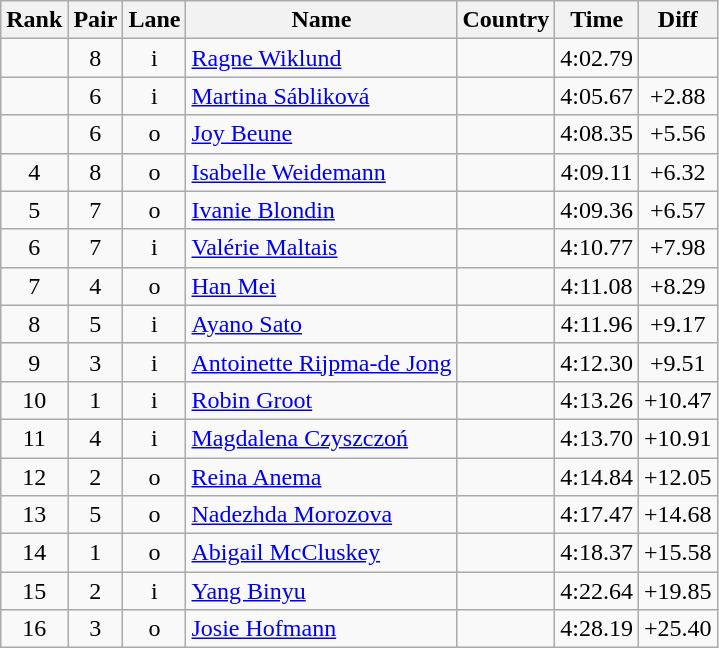<table class="wikitable sortable" style="text-align:center">
<tr>
<th>Rank</th>
<th>Pair</th>
<th>Lane</th>
<th>Name</th>
<th>Country</th>
<th>Time</th>
<th>Diff</th>
</tr>
<tr>
<td></td>
<td>8</td>
<td>i</td>
<td align=left><a href='#'>Ragne Wiklund</a></td>
<td align=left></td>
<td>4:02.79<br><strong></strong></td>
</tr>
<tr>
<td></td>
<td>6</td>
<td>i</td>
<td align=left><a href='#'>Martina Sábliková</a></td>
<td align=left></td>
<td>4:05.67</td>
<td>+2.88</td>
</tr>
<tr>
<td></td>
<td>6</td>
<td>o</td>
<td align=left><a href='#'>Joy Beune</a></td>
<td align=left></td>
<td>4:08.35</td>
<td>+5.56</td>
</tr>
<tr>
<td>4</td>
<td>8</td>
<td>o</td>
<td align=left><a href='#'>Isabelle Weidemann</a></td>
<td align=left></td>
<td>4:09.11</td>
<td>+6.32</td>
</tr>
<tr>
<td>5</td>
<td>7</td>
<td>o</td>
<td align=left><a href='#'>Ivanie Blondin</a></td>
<td align=left></td>
<td>4:09.36</td>
<td>+6.57</td>
</tr>
<tr>
<td>6</td>
<td>7</td>
<td>i</td>
<td align=left><a href='#'>Valérie Maltais</a></td>
<td align=left></td>
<td>4:10.77</td>
<td>+7.98</td>
</tr>
<tr>
<td>7</td>
<td>4</td>
<td>o</td>
<td align=left><a href='#'>Han Mei</a></td>
<td align=left></td>
<td>4:11.08</td>
<td>+8.29</td>
</tr>
<tr>
<td>8</td>
<td>5</td>
<td>i</td>
<td align=left><a href='#'>Ayano Sato</a></td>
<td align=left></td>
<td>4:11.96</td>
<td>+9.17</td>
</tr>
<tr>
<td>9</td>
<td>3</td>
<td>i</td>
<td align=left><a href='#'>Antoinette Rijpma-de Jong</a></td>
<td align=left></td>
<td>4:12.30</td>
<td>+9.51</td>
</tr>
<tr>
<td>10</td>
<td>1</td>
<td>i</td>
<td align=left><a href='#'>Robin Groot</a></td>
<td align=left></td>
<td>4:13.26</td>
<td>+10.47</td>
</tr>
<tr>
<td>11</td>
<td>4</td>
<td>i</td>
<td align=left><a href='#'>Magdalena Czyszczoń</a></td>
<td align=left></td>
<td>4:13.70</td>
<td>+10.91</td>
</tr>
<tr>
<td>12</td>
<td>2</td>
<td>o</td>
<td align=left><a href='#'>Reina Anema</a></td>
<td align=left></td>
<td>4:14.84</td>
<td>+12.05</td>
</tr>
<tr>
<td>13</td>
<td>5</td>
<td>o</td>
<td align=left><a href='#'>Nadezhda Morozova</a></td>
<td align=left></td>
<td>4:17.47</td>
<td>+14.68</td>
</tr>
<tr>
<td>14</td>
<td>1</td>
<td>o</td>
<td align=left><a href='#'>Abigail McCluskey</a></td>
<td align=left></td>
<td>4:18.37</td>
<td>+15.58</td>
</tr>
<tr>
<td>15</td>
<td>2</td>
<td>i</td>
<td align=left><a href='#'>Yang Binyu</a></td>
<td align=left></td>
<td>4:22.64</td>
<td>+19.85</td>
</tr>
<tr>
<td>16</td>
<td>3</td>
<td>o</td>
<td align=left><a href='#'>Josie Hofmann</a></td>
<td align=left></td>
<td>4:28.19</td>
<td>+25.40</td>
</tr>
</table>
